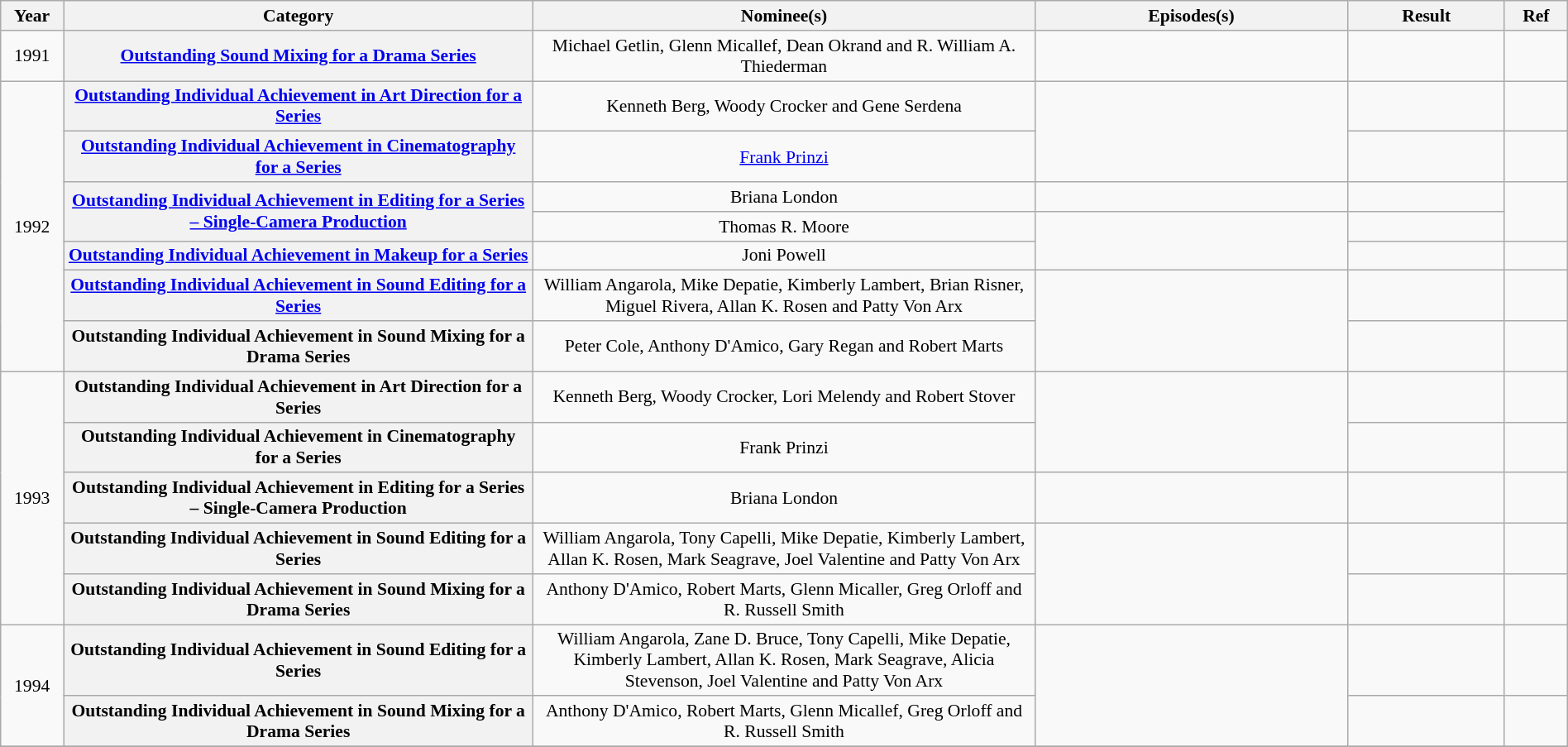<table class="wikitable plainrowheaders" style="font-size: 90%; text-align:center" width=100%>
<tr>
<th scope="col" width="4%">Year</th>
<th scope="col" width="30%">Category</th>
<th scope="col" width="32%">Nominee(s)</th>
<th scope="col" width="20%">Episodes(s)</th>
<th scope="col" width="10%">Result</th>
<th scope="col" width="4%">Ref</th>
</tr>
<tr>
<td>1991</td>
<th scope="row" style="text-align:center"><a href='#'>Outstanding Sound Mixing for a Drama Series</a></th>
<td>Michael Getlin, Glenn Micallef, Dean Okrand and R. William A. Thiederman</td>
<td></td>
<td></td>
<td></td>
</tr>
<tr>
<td rowspan="7">1992</td>
<th scope="row" style="text-align:center"><a href='#'>Outstanding Individual Achievement in Art Direction for a Series</a></th>
<td>Kenneth Berg, Woody Crocker and Gene Serdena</td>
<td rowspan="2"></td>
<td></td>
<td></td>
</tr>
<tr>
<th scope="row" style="text-align:center"><a href='#'>Outstanding Individual Achievement in Cinematography for a Series</a></th>
<td><a href='#'>Frank Prinzi</a></td>
<td></td>
<td></td>
</tr>
<tr>
<th scope="row" style="text-align:center" rowspan="2"><a href='#'>Outstanding Individual Achievement in Editing for a Series – Single-Camera Production</a></th>
<td>Briana London</td>
<td></td>
<td></td>
<td rowspan="2"></td>
</tr>
<tr>
<td>Thomas R. Moore</td>
<td rowspan="2"></td>
<td></td>
</tr>
<tr>
<th scope="row" style="text-align:center"><a href='#'>Outstanding Individual Achievement in Makeup for a Series</a></th>
<td>Joni Powell</td>
<td></td>
<td></td>
</tr>
<tr>
<th scope="row" style="text-align:center"><a href='#'>Outstanding Individual Achievement in Sound Editing for a Series</a></th>
<td>William Angarola, Mike Depatie, Kimberly Lambert, Brian Risner, Miguel Rivera, Allan K. Rosen and Patty Von Arx</td>
<td rowspan="2"></td>
<td></td>
<td></td>
</tr>
<tr>
<th scope="row" style="text-align:center">Outstanding Individual Achievement in Sound Mixing for a Drama Series</th>
<td>Peter Cole, Anthony D'Amico, Gary Regan and Robert Marts</td>
<td></td>
<td></td>
</tr>
<tr>
<td rowspan="5">1993</td>
<th scope="row" style="text-align:center">Outstanding Individual Achievement in Art Direction for a Series</th>
<td>Kenneth Berg, Woody Crocker, Lori Melendy and Robert Stover</td>
<td rowspan="2"></td>
<td></td>
<td></td>
</tr>
<tr>
<th scope="row" style="text-align:center">Outstanding Individual Achievement in Cinematography for a Series</th>
<td>Frank Prinzi</td>
<td></td>
<td></td>
</tr>
<tr>
<th scope="row" style="text-align:center">Outstanding Individual Achievement in Editing for a Series – Single-Camera Production</th>
<td>Briana London</td>
<td></td>
<td></td>
<td></td>
</tr>
<tr>
<th scope="row" style="text-align:center">Outstanding Individual Achievement in Sound Editing for a Series</th>
<td>William Angarola, Tony Capelli, Mike Depatie, Kimberly Lambert, Allan K. Rosen, Mark Seagrave, Joel Valentine and Patty Von Arx</td>
<td rowspan="2"></td>
<td></td>
<td></td>
</tr>
<tr>
<th scope="row" style="text-align:center">Outstanding Individual Achievement in Sound Mixing for a Drama Series</th>
<td>Anthony D'Amico, Robert Marts, Glenn Micaller, Greg Orloff and R. Russell Smith</td>
<td></td>
<td></td>
</tr>
<tr>
<td rowspan="2">1994</td>
<th scope="row" style="text-align:center">Outstanding Individual Achievement in Sound Editing for a Series</th>
<td>William Angarola, Zane D. Bruce, Tony Capelli, Mike Depatie, Kimberly Lambert, Allan K. Rosen, Mark Seagrave, Alicia Stevenson, Joel Valentine and Patty Von Arx</td>
<td rowspan="2"></td>
<td></td>
<td></td>
</tr>
<tr>
<th scope="row" style="text-align:center">Outstanding Individual Achievement in Sound Mixing for a Drama Series</th>
<td>Anthony D'Amico, Robert Marts, Glenn Micallef, Greg Orloff and R. Russell Smith</td>
<td></td>
<td></td>
</tr>
<tr>
</tr>
</table>
